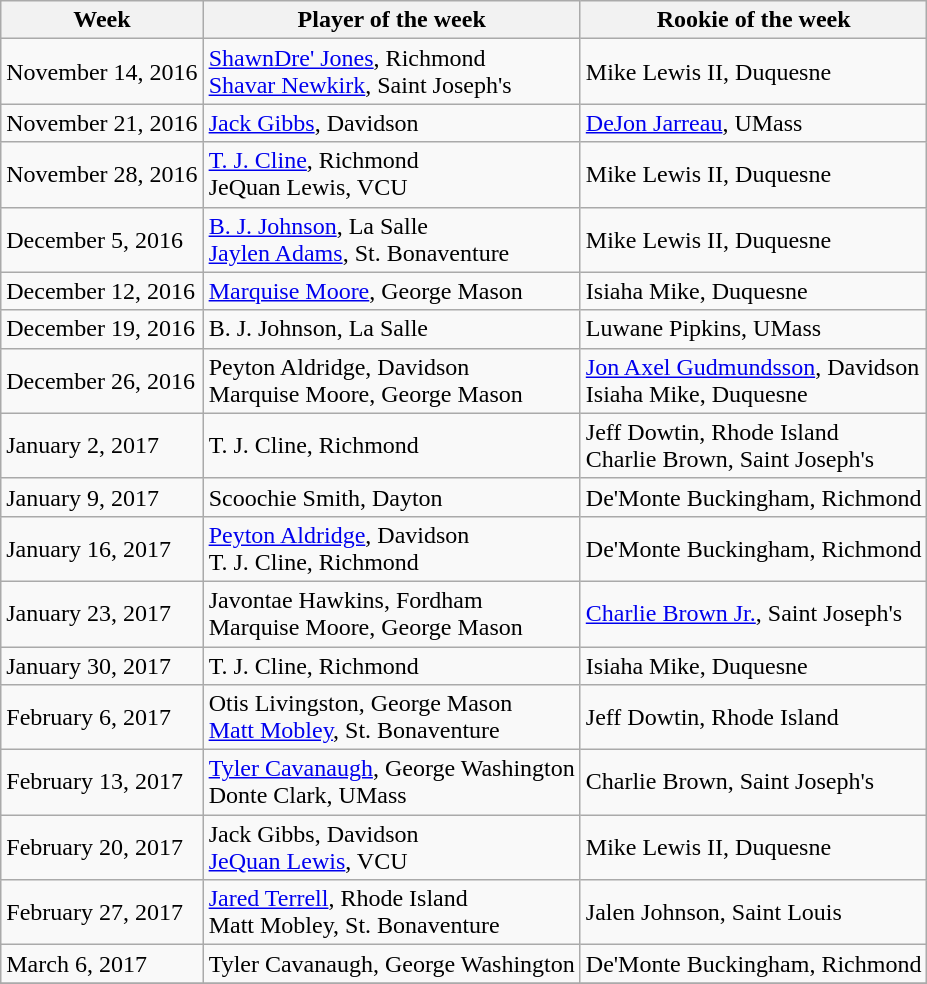<table class="wikitable" border="1">
<tr>
<th>Week</th>
<th>Player of the week</th>
<th>Rookie of the week</th>
</tr>
<tr>
<td>November 14, 2016</td>
<td><a href='#'>ShawnDre' Jones</a>, Richmond<br><a href='#'>Shavar Newkirk</a>, Saint Joseph's</td>
<td>Mike Lewis II, Duquesne</td>
</tr>
<tr>
<td>November 21, 2016</td>
<td><a href='#'>Jack Gibbs</a>, Davidson</td>
<td><a href='#'>DeJon Jarreau</a>, UMass</td>
</tr>
<tr>
<td>November 28, 2016</td>
<td><a href='#'>T. J. Cline</a>, Richmond<br>JeQuan Lewis, VCU</td>
<td>Mike Lewis II, Duquesne</td>
</tr>
<tr>
<td>December 5, 2016</td>
<td><a href='#'>B. J. Johnson</a>, La Salle<br> <a href='#'>Jaylen Adams</a>, St. Bonaventure</td>
<td>Mike Lewis II, Duquesne</td>
</tr>
<tr>
<td>December 12, 2016</td>
<td><a href='#'>Marquise Moore</a>, George Mason</td>
<td>Isiaha Mike, Duquesne</td>
</tr>
<tr>
<td>December 19, 2016</td>
<td>B. J. Johnson, La Salle</td>
<td>Luwane Pipkins, UMass</td>
</tr>
<tr>
<td>December 26, 2016</td>
<td>Peyton Aldridge, Davidson<br>Marquise Moore, George Mason</td>
<td><a href='#'>Jon Axel Gudmundsson</a>, Davidson<br>Isiaha Mike, Duquesne</td>
</tr>
<tr>
<td>January 2, 2017</td>
<td>T. J. Cline, Richmond</td>
<td>Jeff Dowtin, Rhode Island<br>Charlie Brown, Saint Joseph's</td>
</tr>
<tr>
<td>January 9, 2017</td>
<td>Scoochie Smith, Dayton</td>
<td>De'Monte Buckingham, Richmond</td>
</tr>
<tr>
<td>January 16, 2017</td>
<td><a href='#'>Peyton Aldridge</a>, Davidson<br>T. J. Cline, Richmond</td>
<td>De'Monte Buckingham, Richmond</td>
</tr>
<tr>
<td>January 23, 2017</td>
<td>Javontae Hawkins, Fordham<br>Marquise Moore, George Mason</td>
<td><a href='#'>Charlie Brown Jr.</a>, Saint Joseph's</td>
</tr>
<tr>
<td>January 30, 2017</td>
<td>T. J. Cline, Richmond</td>
<td>Isiaha Mike, Duquesne</td>
</tr>
<tr>
<td>February 6, 2017</td>
<td>Otis Livingston, George Mason<br><a href='#'>Matt Mobley</a>, St. Bonaventure</td>
<td>Jeff Dowtin, Rhode Island</td>
</tr>
<tr>
<td>February 13, 2017</td>
<td><a href='#'>Tyler Cavanaugh</a>, George Washington<br>Donte Clark, UMass</td>
<td>Charlie Brown, Saint Joseph's</td>
</tr>
<tr>
<td>February 20, 2017</td>
<td>Jack Gibbs, Davidson<br><a href='#'>JeQuan Lewis</a>, VCU</td>
<td>Mike Lewis II, Duquesne</td>
</tr>
<tr>
<td>February 27, 2017</td>
<td><a href='#'>Jared Terrell</a>, Rhode Island<br>Matt Mobley, St. Bonaventure</td>
<td>Jalen Johnson, Saint Louis</td>
</tr>
<tr>
<td>March 6, 2017</td>
<td>Tyler Cavanaugh, George Washington</td>
<td>De'Monte Buckingham, Richmond</td>
</tr>
<tr>
</tr>
</table>
